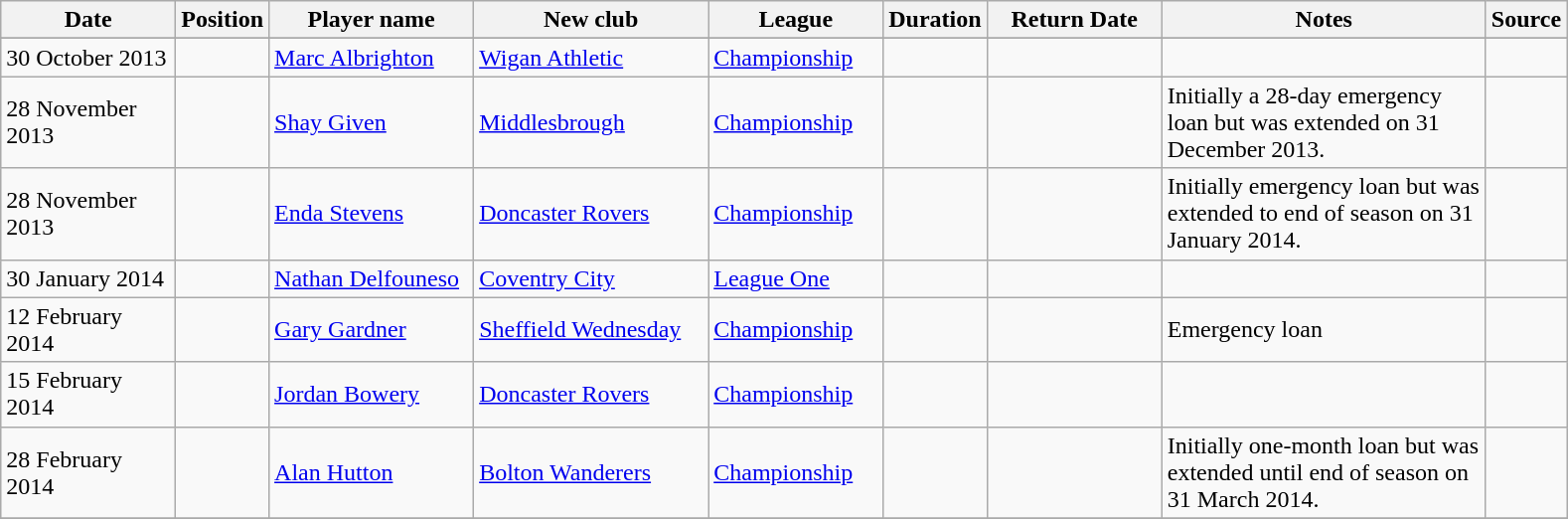<table class="wikitable">
<tr>
<th width=110>Date</th>
<th width=20>Position</th>
<th width=130>Player name</th>
<th width=150>New club</th>
<th width=110>League</th>
<th width=60>Duration</th>
<th width=110>Return Date</th>
<th width=210>Notes</th>
<th width=10>Source</th>
</tr>
<tr>
</tr>
<tr>
<td>30 October 2013</td>
<td></td>
<td> <a href='#'>Marc Albrighton</a></td>
<td> <a href='#'>Wigan Athletic</a></td>
<td> <a href='#'>Championship</a></td>
<td></td>
<td></td>
<td></td>
<td></td>
</tr>
<tr>
<td>28 November 2013</td>
<td></td>
<td> <a href='#'>Shay Given</a></td>
<td> <a href='#'>Middlesbrough</a></td>
<td> <a href='#'>Championship</a></td>
<td></td>
<td></td>
<td>Initially a 28-day emergency loan but was extended on 31 December 2013.</td>
<td></td>
</tr>
<tr>
<td>28 November 2013</td>
<td></td>
<td> <a href='#'>Enda Stevens</a></td>
<td> <a href='#'>Doncaster Rovers</a></td>
<td> <a href='#'>Championship</a></td>
<td></td>
<td></td>
<td>Initially emergency loan but was extended to end of season on 31 January 2014.</td>
<td><br></td>
</tr>
<tr>
<td>30 January 2014</td>
<td></td>
<td> <a href='#'>Nathan Delfouneso</a></td>
<td> <a href='#'>Coventry City</a></td>
<td> <a href='#'>League One</a></td>
<td></td>
<td></td>
<td></td>
<td></td>
</tr>
<tr>
<td>12 February 2014</td>
<td></td>
<td> <a href='#'>Gary Gardner</a></td>
<td> <a href='#'>Sheffield Wednesday</a></td>
<td> <a href='#'>Championship</a></td>
<td></td>
<td></td>
<td>Emergency loan</td>
<td></td>
</tr>
<tr>
<td>15 February 2014</td>
<td></td>
<td> <a href='#'>Jordan Bowery</a></td>
<td> <a href='#'>Doncaster Rovers</a></td>
<td> <a href='#'>Championship</a></td>
<td></td>
<td></td>
<td></td>
<td></td>
</tr>
<tr>
<td>28 February 2014</td>
<td></td>
<td> <a href='#'>Alan Hutton</a></td>
<td> <a href='#'>Bolton Wanderers</a></td>
<td> <a href='#'>Championship</a></td>
<td></td>
<td></td>
<td>Initially one-month loan but was extended until end of season on 31 March 2014.</td>
<td></td>
</tr>
<tr>
</tr>
</table>
